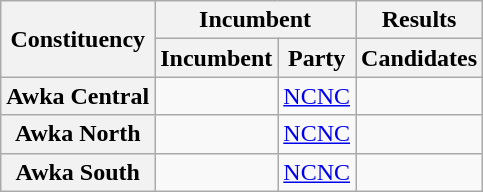<table class="wikitable sortable">
<tr>
<th rowspan="2">Constituency</th>
<th colspan="2">Incumbent</th>
<th>Results</th>
</tr>
<tr valign="bottom">
<th>Incumbent</th>
<th>Party</th>
<th>Candidates</th>
</tr>
<tr>
<th>Awka Central</th>
<td></td>
<td><a href='#'>NCNC</a></td>
<td nowrap=""></td>
</tr>
<tr>
<th>Awka North</th>
<td></td>
<td><a href='#'>NCNC</a></td>
<td nowrap=""></td>
</tr>
<tr>
<th>Awka South</th>
<td></td>
<td><a href='#'>NCNC</a></td>
<td nowrap=""></td>
</tr>
</table>
